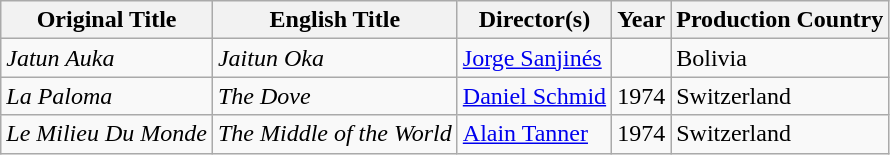<table class="wikitable sortable">
<tr>
<th>Original Title</th>
<th>English Title</th>
<th>Director(s)</th>
<th>Year</th>
<th>Production Country</th>
</tr>
<tr>
<td><em>Jatun Auka</em></td>
<td><em>Jaitun Oka</em></td>
<td><a href='#'>Jorge Sanjinés</a></td>
<td></td>
<td>Bolivia</td>
</tr>
<tr>
<td><em>La Paloma</em></td>
<td><em>The Dove</em></td>
<td><a href='#'>Daniel Schmid</a></td>
<td>1974</td>
<td>Switzerland</td>
</tr>
<tr>
<td><em>Le Milieu Du Monde</em></td>
<td><em>The Middle of the World</em></td>
<td><a href='#'>Alain Tanner</a></td>
<td>1974</td>
<td>Switzerland</td>
</tr>
</table>
